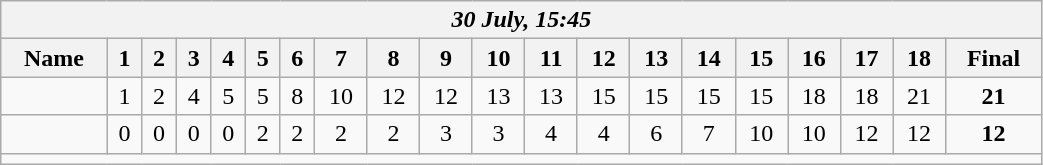<table class=wikitable style="text-align:center; width: 55%">
<tr>
<th colspan=20><em>30 July, 15:45</em></th>
</tr>
<tr>
<th>Name</th>
<th>1</th>
<th>2</th>
<th>3</th>
<th>4</th>
<th>5</th>
<th>6</th>
<th>7</th>
<th>8</th>
<th>9</th>
<th>10</th>
<th>11</th>
<th>12</th>
<th>13</th>
<th>14</th>
<th>15</th>
<th>16</th>
<th>17</th>
<th>18</th>
<th>Final</th>
</tr>
<tr>
<td align=left><strong></strong></td>
<td>1</td>
<td>2</td>
<td>4</td>
<td>5</td>
<td>5</td>
<td>8</td>
<td>10</td>
<td>12</td>
<td>12</td>
<td>13</td>
<td>13</td>
<td>15</td>
<td>15</td>
<td>15</td>
<td>15</td>
<td>18</td>
<td>18</td>
<td>21</td>
<td><strong>21</strong></td>
</tr>
<tr>
<td align=left></td>
<td>0</td>
<td>0</td>
<td>0</td>
<td>0</td>
<td>2</td>
<td>2</td>
<td>2</td>
<td>2</td>
<td>3</td>
<td>3</td>
<td>4</td>
<td>4</td>
<td>6</td>
<td>7</td>
<td>10</td>
<td>10</td>
<td>12</td>
<td>12</td>
<td><strong>12</strong></td>
</tr>
<tr>
<td colspan=20></td>
</tr>
</table>
